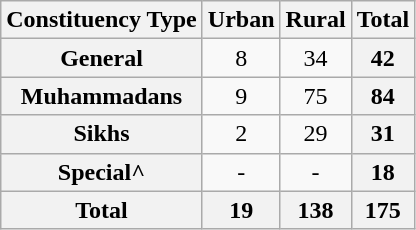<table class="wikitable" style="text-align:center">
<tr>
<th>Constituency Type</th>
<th>Urban</th>
<th>Rural</th>
<th>Total</th>
</tr>
<tr>
<th>General</th>
<td>8</td>
<td>34</td>
<th>42</th>
</tr>
<tr>
<th>Muhammadans</th>
<td>9</td>
<td>75</td>
<th>84</th>
</tr>
<tr>
<th>Sikhs</th>
<td>2</td>
<td>29</td>
<th>31</th>
</tr>
<tr>
<th>Special^</th>
<td>-</td>
<td>-</td>
<th>18</th>
</tr>
<tr>
<th>Total</th>
<th>19</th>
<th>138</th>
<th>175</th>
</tr>
</table>
